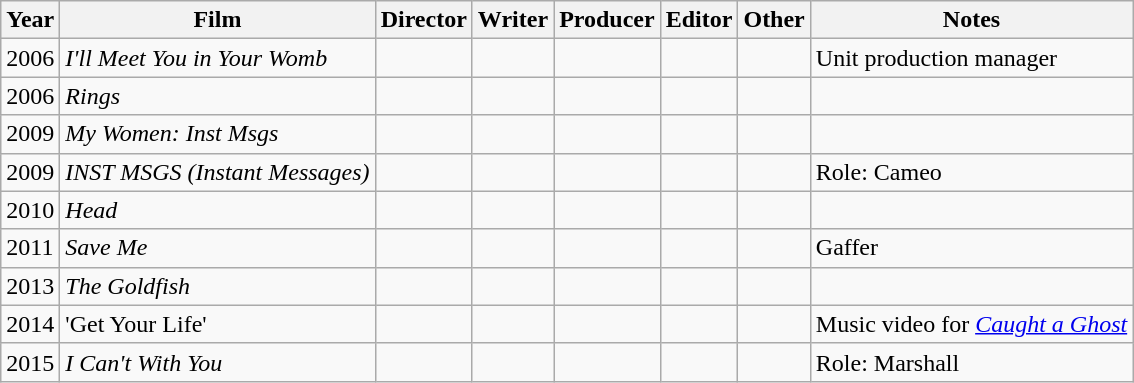<table class="wikitable">
<tr>
<th>Year</th>
<th>Film</th>
<th>Director</th>
<th>Writer</th>
<th>Producer</th>
<th>Editor</th>
<th>Other</th>
<th>Notes</th>
</tr>
<tr>
<td>2006</td>
<td><em>I'll Meet You in Your Womb</em></td>
<td></td>
<td></td>
<td></td>
<td></td>
<td></td>
<td>Unit production manager</td>
</tr>
<tr>
<td>2006</td>
<td><em>Rings</em></td>
<td></td>
<td></td>
<td></td>
<td></td>
<td></td>
<td></td>
</tr>
<tr>
<td>2009</td>
<td><em>My Women: Inst Msgs</em></td>
<td></td>
<td></td>
<td></td>
<td></td>
<td></td>
<td></td>
</tr>
<tr>
<td>2009</td>
<td><em>INST MSGS (Instant Messages)</em></td>
<td></td>
<td></td>
<td></td>
<td></td>
<td></td>
<td>Role: Cameo</td>
</tr>
<tr>
<td>2010</td>
<td><em>Head</em></td>
<td></td>
<td></td>
<td></td>
<td></td>
<td></td>
<td></td>
</tr>
<tr>
<td>2011</td>
<td><em>Save Me</em></td>
<td></td>
<td></td>
<td></td>
<td></td>
<td></td>
<td>Gaffer</td>
</tr>
<tr>
<td>2013</td>
<td><em>The Goldfish</em></td>
<td></td>
<td></td>
<td></td>
<td></td>
<td></td>
<td></td>
</tr>
<tr>
<td>2014</td>
<td>'Get Your Life'</td>
<td></td>
<td></td>
<td></td>
<td></td>
<td></td>
<td>Music video for <em><a href='#'>Caught a Ghost</a></em></td>
</tr>
<tr>
<td>2015</td>
<td><em>I Can't With You</em></td>
<td></td>
<td></td>
<td></td>
<td></td>
<td></td>
<td>Role: Marshall</td>
</tr>
</table>
